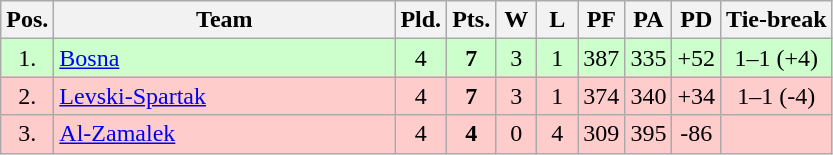<table class="wikitable" style="text-align:center">
<tr>
<th width=15>Pos.</th>
<th width=220>Team</th>
<th width=20>Pld.</th>
<th width=20>Pts.</th>
<th width=20>W</th>
<th width=20>L</th>
<th width=20>PF</th>
<th width=20>PA</th>
<th width=20>PD</th>
<th>Tie-break</th>
</tr>
<tr style="background: #ccffcc;">
<td>1.</td>
<td align=left> <a href='#'>Bosna</a></td>
<td>4</td>
<td><strong>7</strong></td>
<td>3</td>
<td>1</td>
<td>387</td>
<td>335</td>
<td>+52</td>
<td>1–1 (+4)</td>
</tr>
<tr style="background: #ffcccc;">
<td>2.</td>
<td align=left> <a href='#'>Levski-Spartak</a></td>
<td>4</td>
<td><strong>7</strong></td>
<td>3</td>
<td>1</td>
<td>374</td>
<td>340</td>
<td>+34</td>
<td>1–1 (-4)</td>
</tr>
<tr style="background: #ffcccc;">
<td>3.</td>
<td align=left> <a href='#'>Al-Zamalek</a></td>
<td>4</td>
<td><strong>4</strong></td>
<td>0</td>
<td>4</td>
<td>309</td>
<td>395</td>
<td>-86</td>
<td></td>
</tr>
</table>
